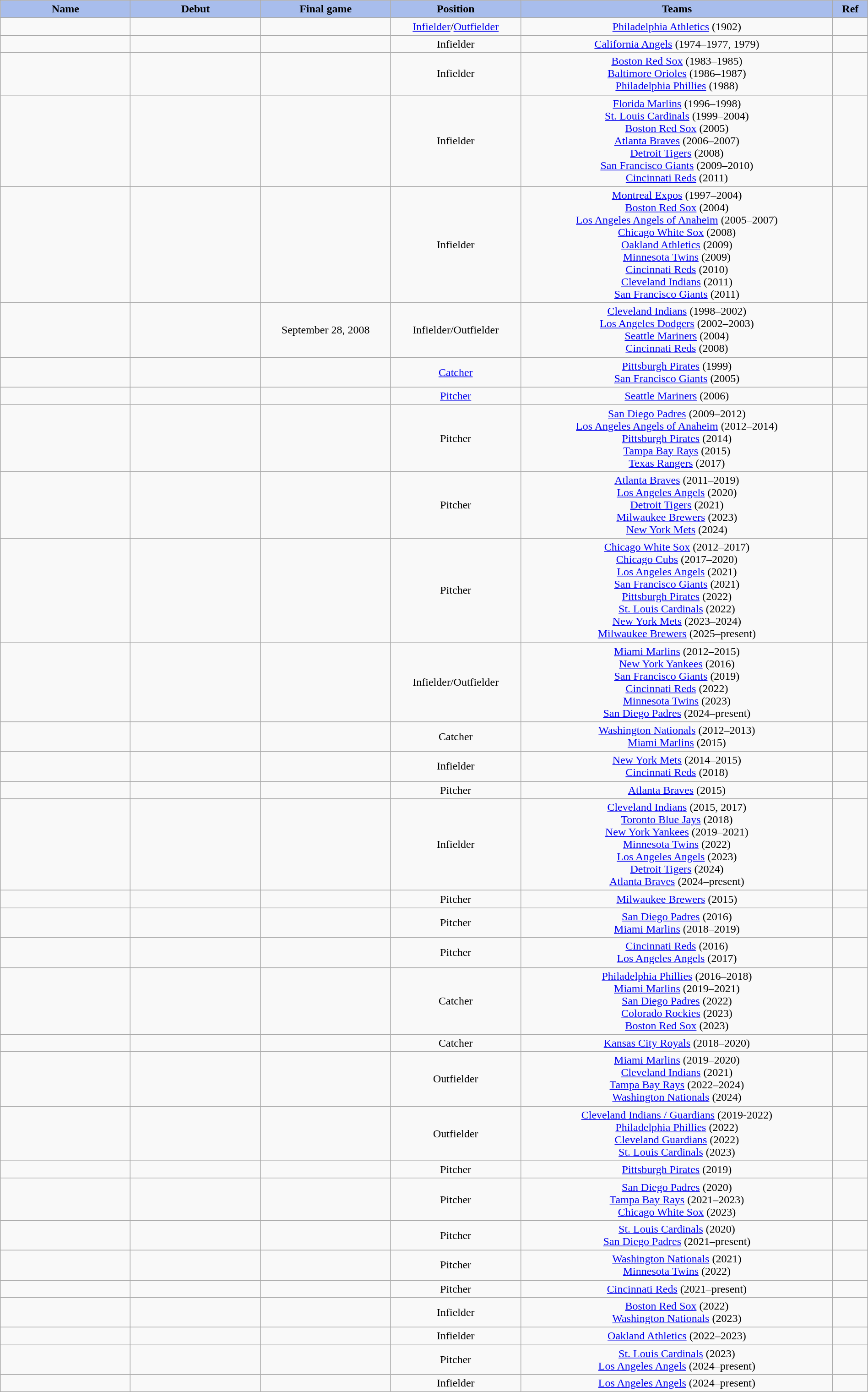<table class="wikitable sortable" style="width: 100%">
<tr>
<th style="background:#A8BDEC;" width=15%>Name</th>
<th width=15% style="background:#A8BDEC;">Debut</th>
<th width=15% style="background:#A8BDEC;">Final game</th>
<th width=15% style="background:#A8BDEC;">Position</th>
<th width=36% style="background:#A8BDEC;">Teams</th>
<th width=4% style="background:#A8BDEC;">Ref</th>
</tr>
<tr align=center>
<td></td>
<td></td>
<td></td>
<td><a href='#'>Infielder</a>/<a href='#'>Outfielder</a></td>
<td><a href='#'>Philadelphia Athletics</a> (1902)</td>
<td></td>
</tr>
<tr align=center>
<td></td>
<td></td>
<td></td>
<td>Infielder</td>
<td><a href='#'>California Angels</a> (1974–1977, 1979)</td>
<td></td>
</tr>
<tr align=center>
<td></td>
<td></td>
<td></td>
<td>Infielder</td>
<td><a href='#'>Boston Red Sox</a> (1983–1985)<br><a href='#'>Baltimore Orioles</a> (1986–1987)<br><a href='#'>Philadelphia Phillies</a> (1988)</td>
<td></td>
</tr>
<tr align=center>
<td></td>
<td></td>
<td></td>
<td>Infielder</td>
<td><a href='#'>Florida Marlins</a> (1996–1998)<br><a href='#'>St. Louis Cardinals</a> (1999–2004)<br><a href='#'>Boston Red Sox</a> (2005)<br><a href='#'>Atlanta Braves</a> (2006–2007)<br><a href='#'>Detroit Tigers</a> (2008)<br><a href='#'>San Francisco Giants</a> (2009–2010)<br><a href='#'>Cincinnati Reds</a> (2011)</td>
<td></td>
</tr>
<tr align=center>
<td></td>
<td></td>
<td></td>
<td>Infielder</td>
<td><a href='#'>Montreal Expos</a> (1997–2004)<br><a href='#'>Boston Red Sox</a> (2004)<br><a href='#'>Los Angeles Angels of Anaheim</a> (2005–2007)<br><a href='#'>Chicago White Sox</a> (2008)<br><a href='#'>Oakland Athletics</a> (2009)<br><a href='#'>Minnesota Twins</a> (2009)<br><a href='#'>Cincinnati Reds</a> (2010)<br><a href='#'>Cleveland Indians</a> (2011)<br><a href='#'>San Francisco Giants</a> (2011)</td>
<td></td>
</tr>
<tr align=center>
<td></td>
<td></td>
<td>September 28, 2008</td>
<td>Infielder/Outfielder</td>
<td><a href='#'>Cleveland Indians</a> (1998–2002)<br><a href='#'>Los Angeles Dodgers</a> (2002–2003)<br><a href='#'>Seattle Mariners</a> (2004)<br><a href='#'>Cincinnati Reds</a> (2008)</td>
<td></td>
</tr>
<tr align=center>
<td></td>
<td></td>
<td></td>
<td><a href='#'>Catcher</a></td>
<td><a href='#'>Pittsburgh Pirates</a> (1999)<br><a href='#'>San Francisco Giants</a> (2005)</td>
<td></td>
</tr>
<tr align=center>
<td></td>
<td></td>
<td></td>
<td><a href='#'>Pitcher</a></td>
<td><a href='#'>Seattle Mariners</a> (2006)</td>
<td></td>
</tr>
<tr align=center>
<td></td>
<td></td>
<td></td>
<td>Pitcher</td>
<td><a href='#'>San Diego Padres</a> (2009–2012)<br><a href='#'>Los Angeles Angels of Anaheim</a> (2012–2014)<br><a href='#'>Pittsburgh Pirates</a> (2014)<br><a href='#'>Tampa Bay Rays</a> (2015)<br><a href='#'>Texas Rangers</a> (2017)</td>
<td></td>
</tr>
<tr align=center>
<td></td>
<td></td>
<td></td>
<td>Pitcher</td>
<td><a href='#'>Atlanta Braves</a> (2011–2019)<br><a href='#'>Los Angeles Angels</a> (2020)<br><a href='#'>Detroit Tigers</a> (2021)<br><a href='#'>Milwaukee Brewers</a> (2023)<br><a href='#'>New York Mets</a> (2024)</td>
<td></td>
</tr>
<tr align=center>
<td><strong></strong></td>
<td></td>
<td></td>
<td>Pitcher</td>
<td><a href='#'>Chicago White Sox</a> (2012–2017)<br><a href='#'>Chicago Cubs</a> (2017–2020)<br><a href='#'>Los Angeles Angels</a> (2021)<br><a href='#'>San Francisco Giants</a> (2021)<br><a href='#'>Pittsburgh Pirates</a> (2022)<br><a href='#'>St. Louis Cardinals</a> (2022)<br><a href='#'>New York Mets</a> (2023–2024)<br><a href='#'>Milwaukee Brewers</a> (2025–present)</td>
<td></td>
</tr>
<tr align=center>
<td><strong></strong></td>
<td></td>
<td></td>
<td>Infielder/Outfielder</td>
<td><a href='#'>Miami Marlins</a> (2012–2015)<br><a href='#'>New York Yankees</a> (2016)<br><a href='#'>San Francisco Giants</a> (2019)<br><a href='#'>Cincinnati Reds</a> (2022)<br><a href='#'>Minnesota Twins</a> (2023)<br><a href='#'>San Diego Padres</a> (2024–present)</td>
<td></td>
</tr>
<tr align=center>
<td></td>
<td></td>
<td></td>
<td>Catcher</td>
<td><a href='#'>Washington Nationals</a> (2012–2013)<br><a href='#'>Miami Marlins</a> (2015)</td>
<td></td>
</tr>
<tr align=center>
<td></td>
<td></td>
<td></td>
<td>Infielder</td>
<td><a href='#'>New York Mets</a> (2014–2015)<br><a href='#'>Cincinnati Reds</a> (2018)</td>
<td></td>
</tr>
<tr align=center>
<td></td>
<td></td>
<td></td>
<td>Pitcher</td>
<td><a href='#'>Atlanta Braves</a> (2015)</td>
<td></td>
</tr>
<tr align=center>
<td><strong></strong></td>
<td></td>
<td></td>
<td>Infielder</td>
<td><a href='#'>Cleveland Indians</a> (2015, 2017)<br><a href='#'>Toronto Blue Jays</a> (2018)<br><a href='#'>New York Yankees</a> (2019–2021) <br><a href='#'>Minnesota Twins</a> (2022)<br><a href='#'>Los Angeles Angels</a> (2023)<br><a href='#'>Detroit Tigers</a> (2024)<br><a href='#'>Atlanta Braves</a> (2024–present)</td>
<td></td>
</tr>
<tr align=center>
<td></td>
<td></td>
<td></td>
<td>Pitcher</td>
<td><a href='#'>Milwaukee Brewers</a> (2015)</td>
<td></td>
</tr>
<tr align=center>
<td></td>
<td></td>
<td></td>
<td>Pitcher</td>
<td><a href='#'>San Diego Padres</a> (2016)<br><a href='#'>Miami Marlins</a> (2018–2019)</td>
<td></td>
</tr>
<tr align=center>
<td></td>
<td></td>
<td></td>
<td>Pitcher</td>
<td><a href='#'>Cincinnati Reds</a> (2016)<br><a href='#'>Los Angeles Angels</a> (2017)</td>
<td></td>
</tr>
<tr align=center>
<td></td>
<td></td>
<td></td>
<td>Catcher</td>
<td><a href='#'>Philadelphia Phillies</a> (2016–2018)<br><a href='#'>Miami Marlins</a> (2019–2021)<br><a href='#'>San Diego Padres</a> (2022) <br><a href='#'>Colorado Rockies</a> (2023)<br><a href='#'>Boston Red Sox</a> (2023)</td>
<td></td>
</tr>
<tr align=center>
<td></td>
<td></td>
<td></td>
<td>Catcher</td>
<td><a href='#'>Kansas City Royals</a> (2018–2020)</td>
<td></td>
</tr>
<tr align=center>
<td><strong></strong></td>
<td></td>
<td></td>
<td>Outfielder</td>
<td><a href='#'>Miami Marlins</a> (2019–2020)<br><a href='#'>Cleveland Indians</a> (2021)<br><a href='#'>Tampa Bay Rays</a> (2022–2024)<br><a href='#'>Washington Nationals</a> (2024)</td>
<td></td>
</tr>
<tr align=center>
<td><strong></strong></td>
<td></td>
<td></td>
<td>Outfielder</td>
<td><a href='#'>Cleveland Indians / Guardians</a> (2019-2022)<br><a href='#'>Philadelphia Phillies</a> (2022)<br><a href='#'>Cleveland Guardians</a> (2022)<br><a href='#'>St. Louis Cardinals</a> (2023)</td>
<td></td>
</tr>
<tr align=center>
<td></td>
<td></td>
<td></td>
<td>Pitcher</td>
<td><a href='#'>Pittsburgh Pirates</a> (2019)</td>
<td></td>
</tr>
<tr align=center>
<td><strong></strong></td>
<td></td>
<td></td>
<td>Pitcher</td>
<td><a href='#'>San Diego Padres</a> (2020)<br><a href='#'>Tampa Bay Rays</a> (2021–2023)<br><a href='#'>Chicago White Sox</a> (2023)</td>
<td></td>
</tr>
<tr align=center>
<td><strong></strong></td>
<td></td>
<td></td>
<td>Pitcher</td>
<td><a href='#'>St. Louis Cardinals</a> (2020)<br><a href='#'>San Diego Padres</a> (2021–present)</td>
<td></td>
</tr>
<tr align=center>
<td></td>
<td></td>
<td></td>
<td>Pitcher</td>
<td><a href='#'>Washington Nationals</a> (2021)<br><a href='#'>Minnesota Twins</a> (2022)</td>
<td></td>
</tr>
<tr align=center>
<td><strong></strong></td>
<td></td>
<td></td>
<td>Pitcher</td>
<td><a href='#'>Cincinnati Reds</a> (2021–present)</td>
<td></td>
</tr>
<tr align=center>
<td></td>
<td></td>
<td></td>
<td>Infielder</td>
<td><a href='#'>Boston Red Sox</a> (2022)<br><a href='#'>Washington Nationals</a> (2023)</td>
<td></td>
</tr>
<tr align=center>
<td><strong></strong></td>
<td></td>
<td></td>
<td>Infielder</td>
<td><a href='#'>Oakland Athletics</a> (2022–2023)</td>
<td></td>
</tr>
<tr align=center>
<td><strong></strong></td>
<td></td>
<td></td>
<td>Pitcher</td>
<td><a href='#'>St. Louis Cardinals</a> (2023)<br><a href='#'>Los Angeles Angels</a> (2024–present)</td>
<td></td>
</tr>
<tr align=center>
<td><strong></strong></td>
<td></td>
<td></td>
<td>Infielder</td>
<td><a href='#'>Los Angeles Angels</a> (2024–present)</td>
<td></td>
</tr>
</table>
